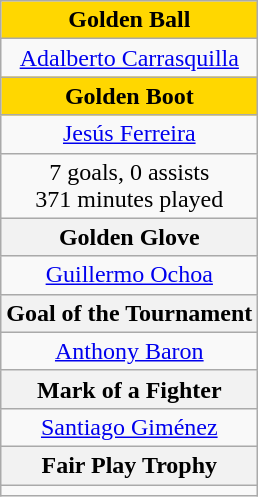<table class="wikitable" style="text-align:center">
<tr>
<th scope=col style="background-color: gold">Golden Ball</th>
</tr>
<tr>
<td> <a href='#'>Adalberto Carrasquilla</a></td>
</tr>
<tr>
<th scope=col style="background-color: gold">Golden Boot</th>
</tr>
<tr>
<td> <a href='#'>Jesús Ferreira</a></td>
</tr>
<tr>
<td>7 goals, 0 assists<br>371 minutes played</td>
</tr>
<tr>
<th colspan="3">Golden Glove</th>
</tr>
<tr>
<td colspan="3"> <a href='#'>Guillermo Ochoa</a></td>
</tr>
<tr>
<th colspan="3">Goal of the Tournament</th>
</tr>
<tr>
<td colspan="3"> <a href='#'>Anthony Baron</a></td>
</tr>
<tr>
<th colspan="3">Mark of a Fighter</th>
</tr>
<tr>
<td colspan="3"> <a href='#'>Santiago Giménez</a></td>
</tr>
<tr>
<th colspan="3">Fair Play Trophy</th>
</tr>
<tr>
<td colspan="3"></td>
</tr>
</table>
